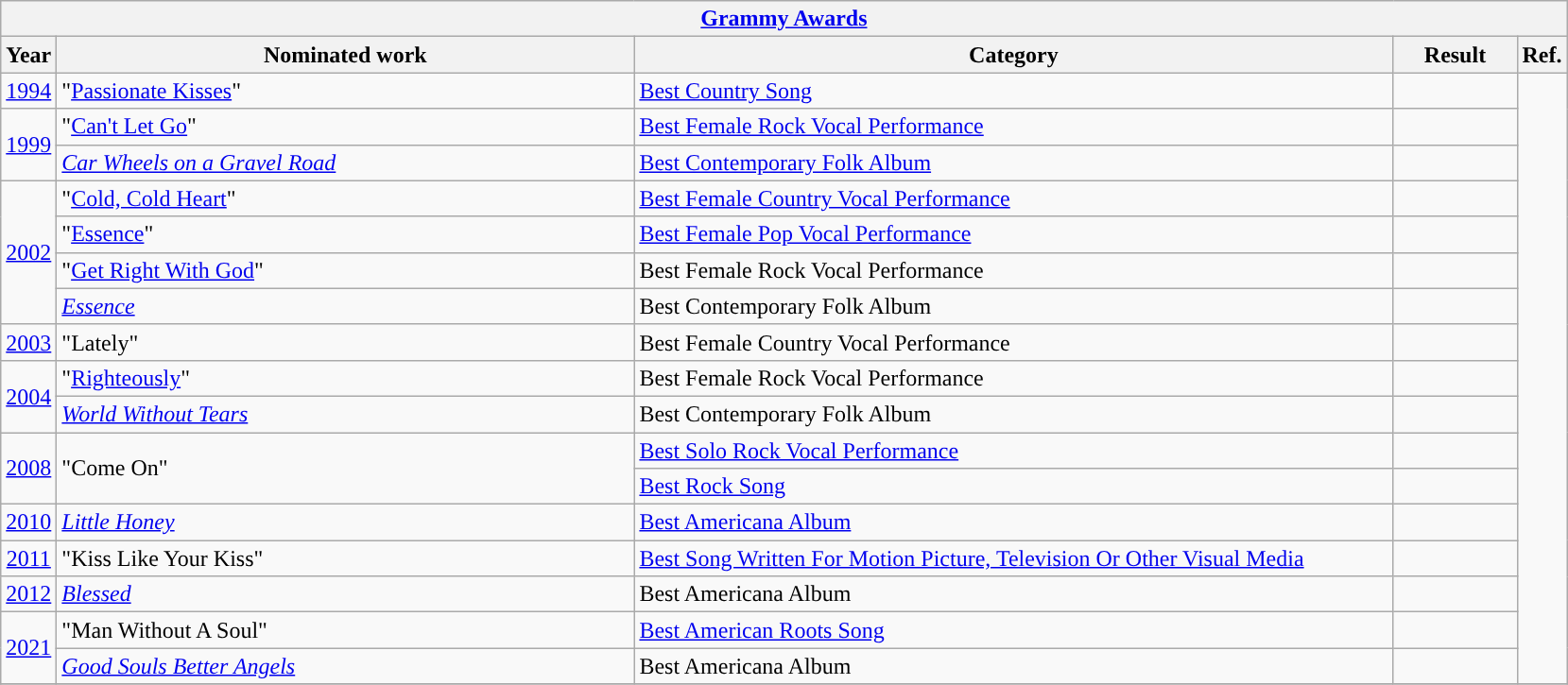<table class="wikitable">
<tr>
<th colspan="5" align="center"><a href='#'>Grammy Awards</a></th>
</tr>
<tr>
<th scope="col" style="width:1em;">Year</th>
<th scope="col" style="width:25em;">Nominated work</th>
<th scope="col" style="width:33em;">Category</th>
<th scope="col" style="width:5em;">Result</th>
<th scope="col" style="width:1em;">Ref.</th>
</tr>
<tr>
<td align="center"><a href='#'>1994</a></td>
<td align="left">"<a href='#'>Passionate Kisses</a>" </td>
<td align="left"><a href='#'>Best Country Song</a></td>
<td></td>
<td rowspan="17" align="center"></td>
</tr>
<tr>
<td rowspan="2" align="center"><a href='#'>1999</a></td>
<td align="left">"<a href='#'>Can't Let Go</a>"</td>
<td align="left"><a href='#'>Best Female Rock Vocal Performance</a></td>
<td></td>
</tr>
<tr>
<td align="left"><em><a href='#'>Car Wheels on a Gravel Road</a></em></td>
<td align="left"><a href='#'>Best Contemporary Folk Album</a></td>
<td></td>
</tr>
<tr>
<td rowspan="4" align="center"><a href='#'>2002</a></td>
<td align="left">"<a href='#'>Cold, Cold Heart</a>" </td>
<td align="left"><a href='#'>Best Female Country Vocal Performance</a></td>
<td></td>
</tr>
<tr>
<td align="left">"<a href='#'>Essence</a>"</td>
<td align="left"><a href='#'>Best Female Pop Vocal Performance</a></td>
<td></td>
</tr>
<tr>
<td align="left">"<a href='#'>Get Right With God</a>"</td>
<td align="left">Best Female Rock Vocal Performance</td>
<td></td>
</tr>
<tr>
<td align="left"><em><a href='#'>Essence</a></em></td>
<td align="left">Best Contemporary Folk Album</td>
<td></td>
</tr>
<tr>
<td align="center"><a href='#'>2003</a></td>
<td align="left">"Lately" </td>
<td align="left">Best Female Country Vocal Performance</td>
<td></td>
</tr>
<tr>
<td rowspan="2" align="center"><a href='#'>2004</a></td>
<td align="left">"<a href='#'>Righteously</a>"</td>
<td align="left">Best Female Rock Vocal Performance</td>
<td></td>
</tr>
<tr>
<td align="left"><em><a href='#'>World Without Tears</a></em></td>
<td align="left">Best Contemporary Folk Album</td>
<td></td>
</tr>
<tr>
<td rowspan="2" align="center"><a href='#'>2008</a></td>
<td rowspan="2" align="left">"Come On"</td>
<td align="left"><a href='#'>Best Solo Rock Vocal Performance</a></td>
<td></td>
</tr>
<tr>
<td align="left"><a href='#'>Best Rock Song</a></td>
<td></td>
</tr>
<tr>
<td align="center"><a href='#'>2010</a></td>
<td align="left"><em><a href='#'>Little Honey</a></em></td>
<td align="left"><a href='#'>Best Americana Album</a></td>
<td></td>
</tr>
<tr>
<td align="center"><a href='#'>2011</a></td>
<td align="left">"Kiss Like Your Kiss" </td>
<td align="left"><a href='#'>Best Song Written For Motion Picture, Television Or Other Visual Media</a></td>
<td></td>
</tr>
<tr>
<td align="center"><a href='#'>2012</a></td>
<td align="left"><em><a href='#'>Blessed</a></em></td>
<td align="left">Best Americana Album</td>
<td></td>
</tr>
<tr>
<td rowspan="2" align="center"><a href='#'>2021</a></td>
<td align="left">"Man Without A Soul"</td>
<td align="left"><a href='#'>Best American Roots Song</a></td>
<td></td>
</tr>
<tr>
<td align="left"><em><a href='#'>Good Souls Better Angels</a></em></td>
<td align="left">Best Americana Album</td>
<td></td>
</tr>
<tr>
</tr>
</table>
